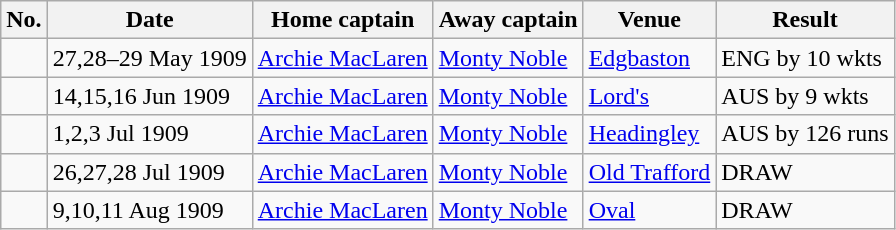<table class="wikitable">
<tr>
<th>No.</th>
<th>Date</th>
<th>Home captain</th>
<th>Away captain</th>
<th>Venue</th>
<th>Result</th>
</tr>
<tr>
<td></td>
<td>27,28–29 May 1909</td>
<td><a href='#'>Archie MacLaren</a></td>
<td><a href='#'>Monty Noble</a></td>
<td><a href='#'>Edgbaston</a></td>
<td>ENG by 10 wkts</td>
</tr>
<tr>
<td></td>
<td>14,15,16 Jun 1909</td>
<td><a href='#'>Archie MacLaren</a></td>
<td><a href='#'>Monty Noble</a></td>
<td><a href='#'>Lord's</a></td>
<td>AUS by 9 wkts</td>
</tr>
<tr>
<td></td>
<td>1,2,3 Jul 1909</td>
<td><a href='#'>Archie MacLaren</a></td>
<td><a href='#'>Monty Noble</a></td>
<td><a href='#'>Headingley</a></td>
<td>AUS by 126 runs</td>
</tr>
<tr>
<td></td>
<td>26,27,28 Jul 1909</td>
<td><a href='#'>Archie MacLaren</a></td>
<td><a href='#'>Monty Noble</a></td>
<td><a href='#'>Old Trafford</a></td>
<td>DRAW</td>
</tr>
<tr>
<td></td>
<td>9,10,11 Aug 1909</td>
<td><a href='#'>Archie MacLaren</a></td>
<td><a href='#'>Monty Noble</a></td>
<td><a href='#'>Oval</a></td>
<td>DRAW</td>
</tr>
</table>
